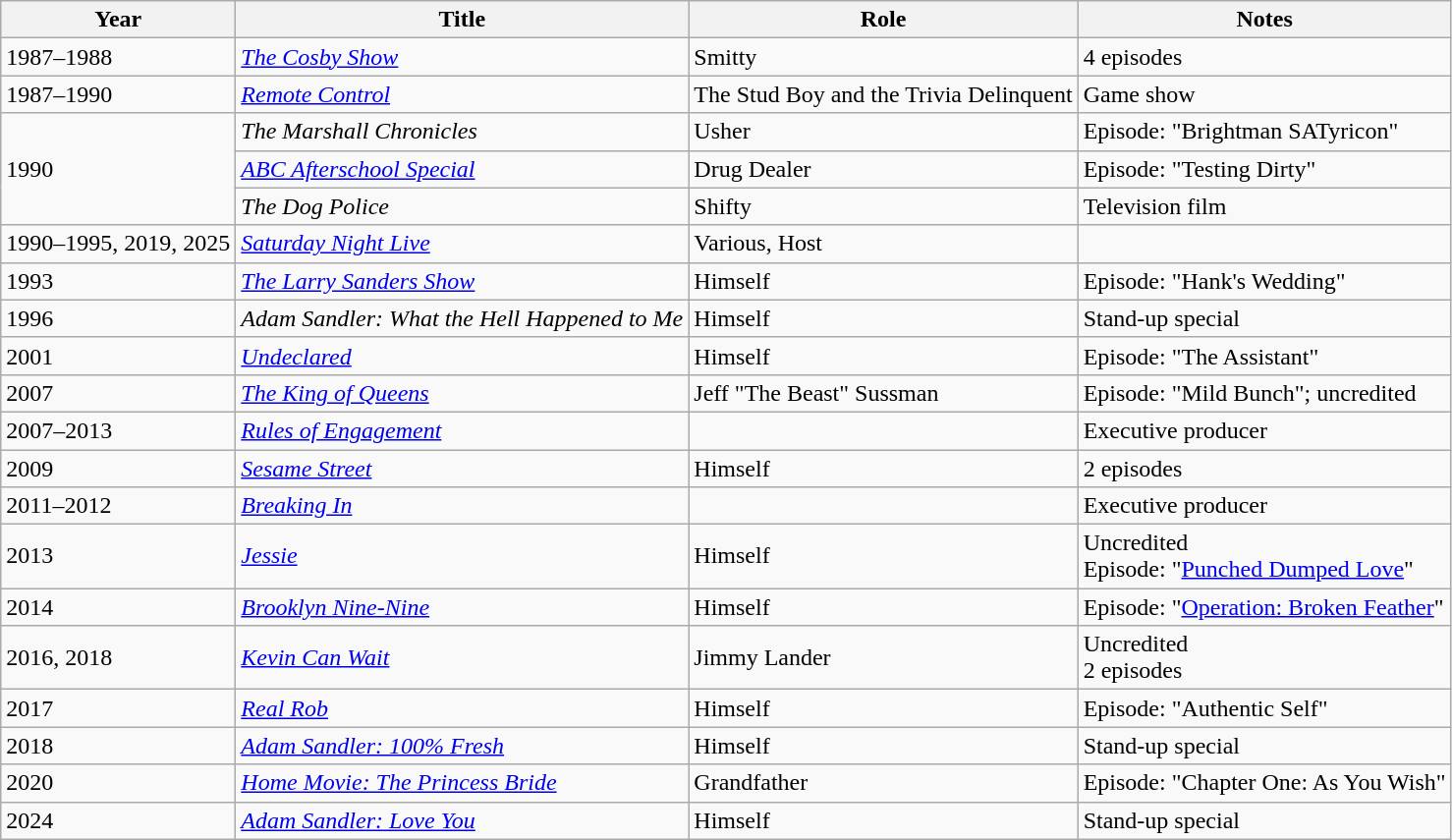<table class="wikitable sortable">
<tr>
<th scope="col">Year</th>
<th scope="col">Title</th>
<th scope="col">Role</th>
<th scope="col" class="unsortable">Notes</th>
</tr>
<tr>
<td>1987–1988</td>
<td><em><a href='#'>The Cosby Show</a></em></td>
<td>Smitty</td>
<td>4 episodes</td>
</tr>
<tr>
<td>1987–1990</td>
<td><em><a href='#'>Remote Control</a></em></td>
<td>The Stud Boy and the Trivia Delinquent</td>
<td>Game show</td>
</tr>
<tr>
<td rowspan="3">1990</td>
<td><em>The Marshall Chronicles</em></td>
<td>Usher</td>
<td>Episode: "Brightman SATyricon"</td>
</tr>
<tr>
<td><em><a href='#'>ABC Afterschool Special</a></em></td>
<td>Drug Dealer</td>
<td>Episode: "Testing Dirty"</td>
</tr>
<tr>
<td><em>The Dog Police</em></td>
<td>Shifty</td>
<td>Television film</td>
</tr>
<tr>
<td>1990–1995, 2019, 2025</td>
<td><em><a href='#'>Saturday Night Live</a></em></td>
<td>Various, Host</td>
<td></td>
</tr>
<tr>
<td>1993</td>
<td><em><a href='#'>The Larry Sanders Show</a></em></td>
<td>Himself</td>
<td>Episode: "Hank's Wedding"</td>
</tr>
<tr>
<td>1996</td>
<td><em>Adam Sandler: What the Hell Happened to Me</em></td>
<td>Himself</td>
<td>Stand-up special</td>
</tr>
<tr>
<td>2001</td>
<td><em><a href='#'>Undeclared</a></em></td>
<td>Himself</td>
<td>Episode: "The Assistant"</td>
</tr>
<tr>
<td>2007</td>
<td><em><a href='#'>The King of Queens</a></em></td>
<td>Jeff "The Beast" Sussman</td>
<td>Episode: "Mild Bunch"; uncredited</td>
</tr>
<tr>
<td>2007–2013</td>
<td><em><a href='#'>Rules of Engagement</a></em></td>
<td></td>
<td>Executive producer</td>
</tr>
<tr>
<td>2009</td>
<td><em><a href='#'>Sesame Street</a></em></td>
<td>Himself</td>
<td>2 episodes</td>
</tr>
<tr>
<td>2011–2012</td>
<td><em><a href='#'>Breaking In</a></em></td>
<td></td>
<td>Executive producer</td>
</tr>
<tr>
<td>2013</td>
<td><em><a href='#'>Jessie</a></em></td>
<td>Himself</td>
<td>Uncredited<br>Episode: "<a href='#'>Punched Dumped Love</a>"</td>
</tr>
<tr>
<td>2014</td>
<td><em><a href='#'>Brooklyn Nine-Nine</a></em></td>
<td>Himself</td>
<td>Episode: "<a href='#'>Operation: Broken Feather</a>"</td>
</tr>
<tr>
<td>2016, 2018</td>
<td><em><a href='#'>Kevin Can Wait</a></em></td>
<td>Jimmy Lander</td>
<td>Uncredited<br>2 episodes</td>
</tr>
<tr>
<td>2017</td>
<td><em><a href='#'>Real Rob</a></em></td>
<td>Himself</td>
<td>Episode: "Authentic Self"</td>
</tr>
<tr>
<td>2018</td>
<td><em><a href='#'>Adam Sandler: 100% Fresh</a></em></td>
<td>Himself</td>
<td>Stand-up special</td>
</tr>
<tr>
<td>2020</td>
<td><em><a href='#'>Home Movie: The Princess Bride</a></em></td>
<td>Grandfather</td>
<td>Episode: "Chapter One: As You Wish"</td>
</tr>
<tr>
<td>2024</td>
<td><em><a href='#'>Adam Sandler: Love You</a></em></td>
<td>Himself</td>
<td>Stand-up special</td>
</tr>
</table>
